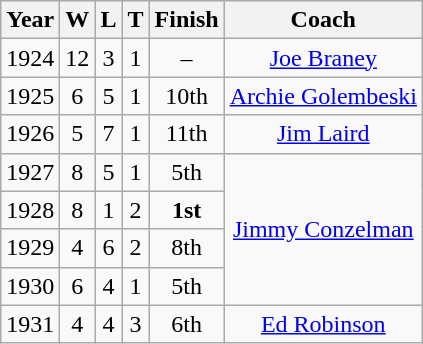<table class="wikitable" style="text-align:center">
<tr>
<th>Year</th>
<th>W</th>
<th>L</th>
<th>T</th>
<th>Finish</th>
<th>Coach</th>
</tr>
<tr>
<td>1924</td>
<td>12</td>
<td>3</td>
<td>1</td>
<td>–</td>
<td><a href='#'>Joe Braney</a></td>
</tr>
<tr>
<td>1925</td>
<td>6</td>
<td>5</td>
<td>1</td>
<td>10th</td>
<td><a href='#'>Archie Golembeski</a></td>
</tr>
<tr>
<td>1926</td>
<td>5</td>
<td>7</td>
<td>1</td>
<td>11th</td>
<td><a href='#'>Jim Laird</a></td>
</tr>
<tr>
<td>1927</td>
<td>8</td>
<td>5</td>
<td>1</td>
<td>5th</td>
<td rowspan=4><a href='#'>Jimmy Conzelman</a></td>
</tr>
<tr>
<td>1928</td>
<td>8</td>
<td>1</td>
<td>2</td>
<td><strong>1st</strong></td>
</tr>
<tr>
<td>1929</td>
<td>4</td>
<td>6</td>
<td>2</td>
<td>8th</td>
</tr>
<tr>
<td>1930</td>
<td>6</td>
<td>4</td>
<td>1</td>
<td>5th</td>
</tr>
<tr>
<td>1931</td>
<td>4</td>
<td>4</td>
<td>3</td>
<td>6th</td>
<td><a href='#'>Ed Robinson</a></td>
</tr>
</table>
